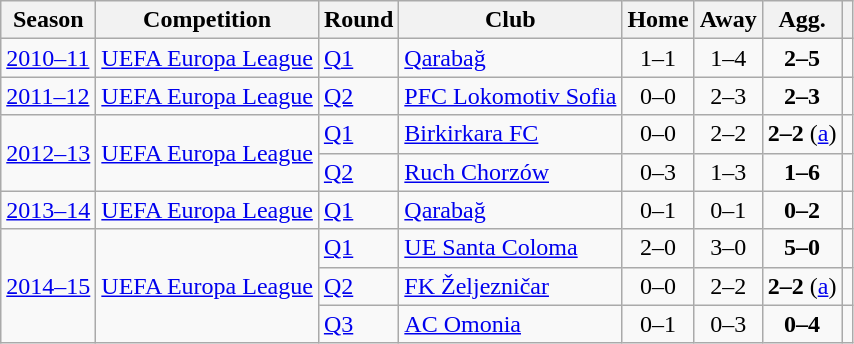<table class="wikitable">
<tr>
<th>Season</th>
<th>Competition</th>
<th>Round</th>
<th>Club</th>
<th>Home</th>
<th>Away</th>
<th>Agg.</th>
<th></th>
</tr>
<tr>
<td><a href='#'>2010–11</a></td>
<td><a href='#'>UEFA Europa League</a></td>
<td><a href='#'>Q1</a></td>
<td> <a href='#'>Qarabağ</a></td>
<td style="text-align:center;">1–1</td>
<td style="text-align:center;">1–4</td>
<td style="text-align:center;"><strong>2–5</strong></td>
<td></td>
</tr>
<tr>
<td><a href='#'>2011–12</a></td>
<td><a href='#'>UEFA Europa League</a></td>
<td><a href='#'>Q2</a></td>
<td> <a href='#'>PFC Lokomotiv Sofia</a></td>
<td style="text-align:center;">0–0</td>
<td style="text-align:center;">2–3</td>
<td style="text-align:center;"><strong>2–3</strong></td>
<td></td>
</tr>
<tr>
<td rowspan="2"><a href='#'>2012–13</a></td>
<td rowspan="2"><a href='#'>UEFA Europa League</a></td>
<td><a href='#'>Q1</a></td>
<td> <a href='#'>Birkirkara FC</a></td>
<td style="text-align:center;">0–0</td>
<td style="text-align:center;">2–2</td>
<td style="text-align:center;"><strong>2–2</strong> (<a href='#'>a</a>)</td>
<td></td>
</tr>
<tr>
<td><a href='#'>Q2</a></td>
<td> <a href='#'>Ruch Chorzów</a></td>
<td style="text-align:center;">0–3</td>
<td style="text-align:center;">1–3</td>
<td style="text-align:center;"><strong>1–6</strong></td>
<td></td>
</tr>
<tr>
<td><a href='#'>2013–14</a></td>
<td><a href='#'>UEFA Europa League</a></td>
<td><a href='#'>Q1</a></td>
<td> <a href='#'>Qarabağ</a></td>
<td style="text-align:center;">0–1</td>
<td style="text-align:center;">0–1</td>
<td style="text-align:center;"><strong>0–2</strong></td>
<td></td>
</tr>
<tr>
<td rowspan="3"><a href='#'>2014–15</a></td>
<td rowspan="3"><a href='#'>UEFA Europa League</a></td>
<td><a href='#'>Q1</a></td>
<td> <a href='#'>UE Santa Coloma</a></td>
<td style="text-align:center;">2–0</td>
<td style="text-align:center;">3–0</td>
<td style="text-align:center;"><strong>5–0</strong></td>
<td></td>
</tr>
<tr>
<td><a href='#'>Q2</a></td>
<td> <a href='#'>FK Željezničar</a></td>
<td style="text-align:center;">0–0</td>
<td style="text-align:center;">2–2</td>
<td style="text-align:center;"><strong>2–2</strong> (<a href='#'>a</a>)</td>
<td></td>
</tr>
<tr>
<td><a href='#'>Q3</a></td>
<td> <a href='#'>AC Omonia</a></td>
<td style="text-align:center;">0–1</td>
<td style="text-align:center;">0–3</td>
<td style="text-align:center;"><strong>0–4</strong></td>
<td></td>
</tr>
</table>
